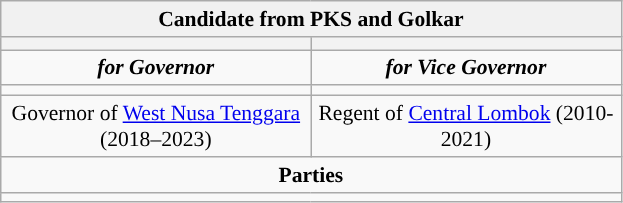<table class="wikitable" style="font-size:90%; text-align:center;">
<tr>
<td colspan=2 style="background:#f1f1f1;"><strong>Candidate from PKS and Golkar</strong></td>
</tr>
<tr>
<th style="font-size:135%; background:#"><a href='#'></a></th>
<th style="font-size:135%; background:#"><a href='#'></a></th>
</tr>
<tr style="color:#000; font-size:100%; background:#">
<td style="width:3em; width:200px;"><strong><em>for Governor</em></strong></td>
<td style="width:3em; width:200px;"><strong><em>for Vice Governor</em></strong></td>
</tr>
<tr>
<td></td>
<td></td>
</tr>
<tr>
<td>Governor of <a href='#'>West Nusa Tenggara</a> (2018–2023)</td>
<td>Regent of <a href='#'>Central Lombok</a> (2010-2021)</td>
</tr>
<tr>
<td colspan=2><strong>Parties</strong></td>
</tr>
<tr>
<td colspan=2> </td>
</tr>
</table>
